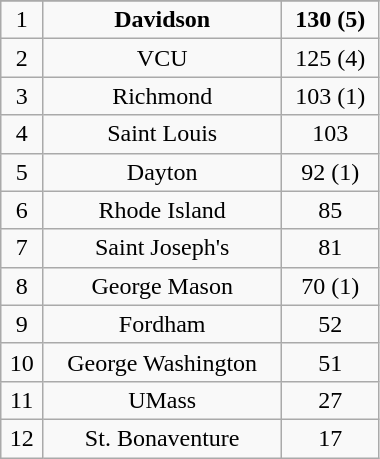<table class="wikitable" style="width: 20%;text-align: center;">
<tr align="center">
</tr>
<tr align="center">
<td>1</td>
<td><strong>Davidson</strong></td>
<td><strong>130 (5)</strong></td>
</tr>
<tr>
<td>2</td>
<td>VCU</td>
<td>125 (4)</td>
</tr>
<tr>
<td>3</td>
<td>Richmond</td>
<td>103 (1)</td>
</tr>
<tr>
<td>4</td>
<td>Saint Louis</td>
<td>103</td>
</tr>
<tr>
<td>5</td>
<td>Dayton</td>
<td>92 (1)</td>
</tr>
<tr>
<td>6</td>
<td>Rhode Island</td>
<td>85</td>
</tr>
<tr>
<td>7</td>
<td>Saint Joseph's</td>
<td>81</td>
</tr>
<tr>
<td>8</td>
<td>George Mason</td>
<td>70 (1)</td>
</tr>
<tr>
<td>9</td>
<td>Fordham</td>
<td>52</td>
</tr>
<tr>
<td>10</td>
<td>George Washington</td>
<td>51</td>
</tr>
<tr>
<td>11</td>
<td>UMass</td>
<td>27</td>
</tr>
<tr>
<td>12</td>
<td>St. Bonaventure</td>
<td>17</td>
</tr>
</table>
